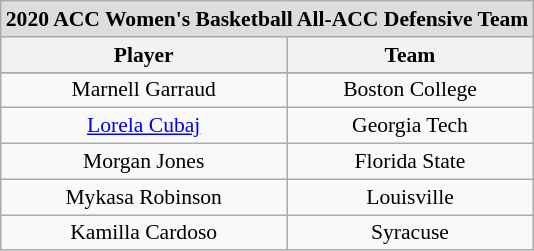<table class="wikitable" style="white-space:nowrap; font-size:90%; text-align: center;">
<tr>
<td colspan="4" style="text-align:center; background:#ddd;"><strong>2020 ACC Women's Basketball All-ACC Defensive Team</strong></td>
</tr>
<tr>
<th>Player</th>
<th>Team</th>
</tr>
<tr>
</tr>
<tr>
<td>Marnell Garraud</td>
<td>Boston College</td>
</tr>
<tr>
<td><a href='#'>Lorela Cubaj</a></td>
<td>Georgia Tech</td>
</tr>
<tr>
<td>Morgan Jones</td>
<td>Florida State</td>
</tr>
<tr>
<td>Mykasa Robinson</td>
<td>Louisville</td>
</tr>
<tr>
<td>Kamilla Cardoso</td>
<td>Syracuse</td>
</tr>
</table>
